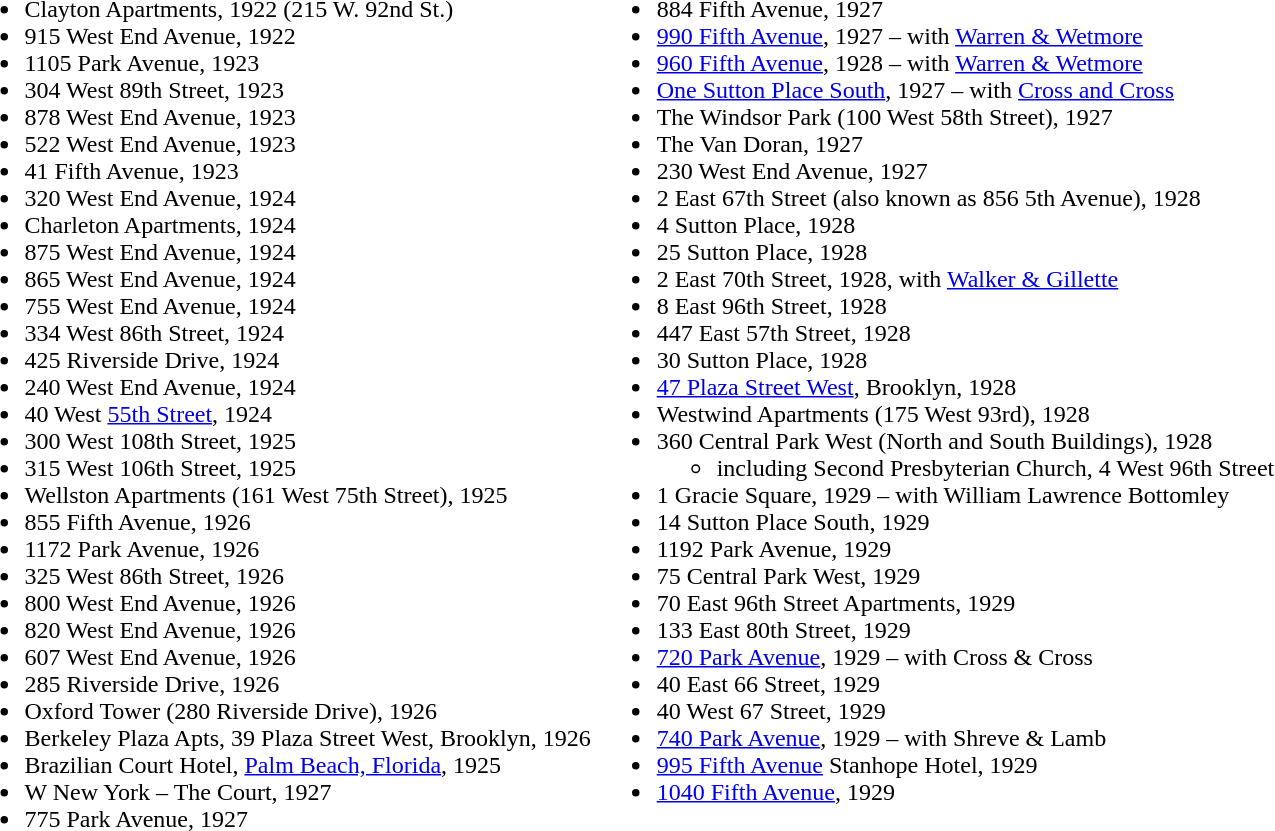<table>
<tr>
<td valign="top"><br><ul><li>Clayton Apartments, 1922 (215 W. 92nd St.)</li><li>915 West End Avenue, 1922</li><li>1105 Park Avenue, 1923</li><li>304 West 89th Street, 1923</li><li>878 West End Avenue, 1923</li><li>522 West End Avenue, 1923</li><li>41 Fifth Avenue, 1923</li><li>320 West End Avenue, 1924</li><li>Charleton Apartments, 1924</li><li>875 West End Avenue, 1924</li><li>865 West End Avenue, 1924</li><li>755 West End Avenue, 1924</li><li>334 West 86th Street, 1924</li><li>425 Riverside Drive, 1924</li><li>240 West End Avenue, 1924</li><li>40 West <a href='#'>55th Street</a>, 1924</li><li>300 West 108th Street, 1925</li><li>315 West 106th Street, 1925</li><li>Wellston Apartments (161 West 75th Street), 1925</li><li>855 Fifth Avenue, 1926</li><li>1172 Park Avenue, 1926</li><li>325 West 86th Street, 1926</li><li>800 West End Avenue, 1926</li><li>820 West End Avenue, 1926</li><li>607 West End Avenue, 1926</li><li>285 Riverside Drive, 1926</li><li>Oxford Tower (280 Riverside Drive), 1926</li><li>Berkeley Plaza Apts, 39 Plaza Street West, Brooklyn, 1926</li><li>Brazilian Court Hotel, <a href='#'>Palm Beach, Florida</a>, 1925</li><li>W New York – The Court, 1927</li><li>775 Park Avenue, 1927</li></ul></td>
<td valign="top"><br><ul><li>884 Fifth Avenue, 1927</li><li><a href='#'>990 Fifth Avenue</a>, 1927 – with <a href='#'>Warren & Wetmore</a></li><li><a href='#'>960 Fifth Avenue</a>, 1928 – with <a href='#'>Warren & Wetmore</a></li><li><a href='#'>One Sutton Place South</a>, 1927 – with <a href='#'>Cross and Cross</a></li><li>The Windsor Park (100 West 58th Street), 1927</li><li>The Van Doran, 1927</li><li>230 West End Avenue, 1927</li><li>2 East 67th Street (also known as 856 5th Avenue), 1928</li><li>4 Sutton Place, 1928</li><li>25 Sutton Place, 1928</li><li>2 East 70th Street, 1928, with <a href='#'>Walker & Gillette</a></li><li>8 East 96th Street, 1928</li><li>447 East 57th Street, 1928</li><li>30 Sutton Place, 1928</li><li><a href='#'>47 Plaza Street West</a>, Brooklyn, 1928</li><li>Westwind Apartments (175 West 93rd), 1928</li><li>360 Central Park West (North and South Buildings), 1928<ul><li>including Second Presbyterian Church, 4 West 96th Street</li></ul></li><li>1 Gracie Square, 1929 – with William Lawrence Bottomley</li><li>14 Sutton Place South, 1929</li><li>1192 Park Avenue, 1929</li><li>75 Central Park West, 1929</li><li>70 East 96th Street Apartments, 1929</li><li>133 East 80th Street, 1929</li><li><a href='#'>720 Park Avenue</a>, 1929 – with Cross & Cross</li><li>40 East 66 Street, 1929</li><li>40 West 67 Street, 1929</li><li><a href='#'>740 Park Avenue</a>, 1929 – with Shreve & Lamb</li><li><a href='#'>995 Fifth Avenue</a> Stanhope Hotel, 1929</li><li><a href='#'>1040 Fifth Avenue</a>, 1929</li></ul></td>
</tr>
</table>
